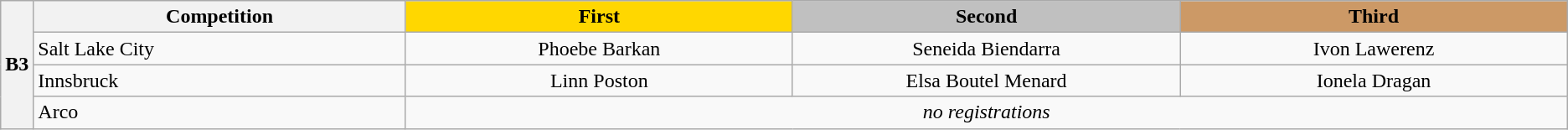<table class="wikitable" style="text-align:center;">
<tr>
<th rowspan="4" width="1">B3</th>
<th width="24%">Competition</th>
<th width="25%" style="background: gold">First</th>
<th width="25%" style="background: silver">Second</th>
<th width="25%" style="background: #cc9966">Third</th>
</tr>
<tr>
<td style="text-align:left"> Salt Lake City</td>
<td> Phoebe Barkan</td>
<td> Seneida Biendarra</td>
<td> Ivon Lawerenz</td>
</tr>
<tr>
<td style="text-align:left"> Innsbruck</td>
<td> Linn Poston</td>
<td> Elsa Boutel Menard</td>
<td> Ionela Dragan</td>
</tr>
<tr>
<td style="text-align:left"> Arco</td>
<td colspan="3"><em>no registrations</em></td>
</tr>
</table>
